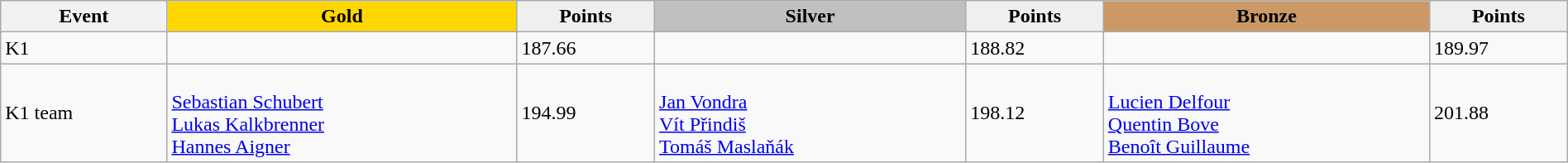<table class="wikitable" width=100%>
<tr>
<th>Event</th>
<td align=center bgcolor="gold"><strong>Gold</strong></td>
<td align=center bgcolor="EFEFEF"><strong>Points</strong></td>
<td align=center bgcolor="silver"><strong>Silver</strong></td>
<td align=center bgcolor="EFEFEF"><strong>Points</strong></td>
<td align=center bgcolor="CC9966"><strong>Bronze</strong></td>
<td align=center bgcolor="EFEFEF"><strong>Points</strong></td>
</tr>
<tr>
<td>K1</td>
<td></td>
<td>187.66</td>
<td></td>
<td>188.82</td>
<td></td>
<td>189.97</td>
</tr>
<tr>
<td>K1 team</td>
<td><br><a href='#'>Sebastian Schubert</a><br><a href='#'>Lukas Kalkbrenner</a><br><a href='#'>Hannes Aigner</a></td>
<td>194.99</td>
<td><br><a href='#'>Jan Vondra</a><br><a href='#'>Vít Přindiš</a><br><a href='#'>Tomáš Maslaňák</a></td>
<td>198.12</td>
<td><br><a href='#'>Lucien Delfour</a><br><a href='#'>Quentin Bove</a><br><a href='#'>Benoît Guillaume</a></td>
<td>201.88</td>
</tr>
</table>
